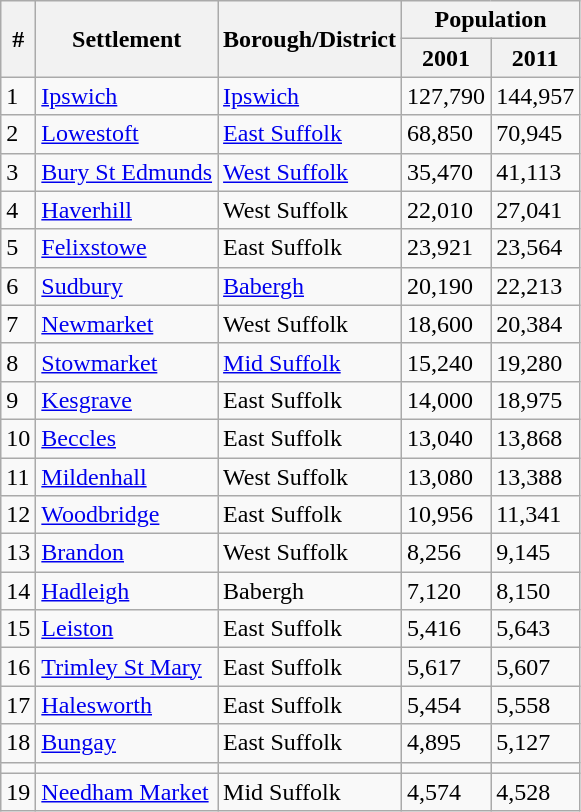<table class="wikitable sortable">
<tr>
<th rowspan="2">#</th>
<th rowspan="2">Settlement</th>
<th rowspan="2">Borough/District</th>
<th colspan="2">Population</th>
</tr>
<tr>
<th>2001</th>
<th><strong>2011</strong></th>
</tr>
<tr>
<td>1</td>
<td><a href='#'>Ipswich</a></td>
<td><a href='#'>Ipswich</a></td>
<td>127,790</td>
<td>144,957</td>
</tr>
<tr>
<td>2</td>
<td><a href='#'>Lowestoft</a></td>
<td><a href='#'>East Suffolk</a></td>
<td>68,850</td>
<td>70,945</td>
</tr>
<tr>
<td>3</td>
<td><a href='#'>Bury St Edmunds</a></td>
<td><a href='#'>West Suffolk</a></td>
<td>35,470</td>
<td>41,113</td>
</tr>
<tr>
<td>4</td>
<td><a href='#'>Haverhill</a></td>
<td>West Suffolk</td>
<td>22,010</td>
<td>27,041</td>
</tr>
<tr>
<td>5</td>
<td><a href='#'>Felixstowe</a></td>
<td>East Suffolk</td>
<td>23,921</td>
<td>23,564</td>
</tr>
<tr>
<td>6</td>
<td><a href='#'>Sudbury</a></td>
<td><a href='#'>Babergh</a></td>
<td>20,190</td>
<td>22,213</td>
</tr>
<tr>
<td>7</td>
<td><a href='#'>Newmarket</a></td>
<td>West Suffolk</td>
<td>18,600</td>
<td>20,384</td>
</tr>
<tr>
<td>8</td>
<td><a href='#'>Stowmarket</a></td>
<td><a href='#'>Mid Suffolk</a></td>
<td>15,240</td>
<td>19,280</td>
</tr>
<tr>
<td>9</td>
<td><a href='#'>Kesgrave</a></td>
<td>East Suffolk</td>
<td>14,000</td>
<td>18,975</td>
</tr>
<tr>
<td>10</td>
<td><a href='#'>Beccles</a></td>
<td>East Suffolk</td>
<td>13,040</td>
<td>13,868</td>
</tr>
<tr>
<td>11</td>
<td><a href='#'>Mildenhall</a></td>
<td>West Suffolk</td>
<td>13,080</td>
<td>13,388</td>
</tr>
<tr>
<td>12</td>
<td><a href='#'>Woodbridge</a></td>
<td>East Suffolk</td>
<td>10,956</td>
<td>11,341</td>
</tr>
<tr>
<td>13</td>
<td><a href='#'>Brandon</a></td>
<td>West Suffolk</td>
<td>8,256</td>
<td>9,145</td>
</tr>
<tr>
<td>14</td>
<td><a href='#'>Hadleigh</a></td>
<td>Babergh</td>
<td>7,120</td>
<td>8,150</td>
</tr>
<tr>
<td>15</td>
<td><a href='#'>Leiston</a></td>
<td>East Suffolk</td>
<td>5,416</td>
<td>5,643</td>
</tr>
<tr>
<td>16</td>
<td><a href='#'>Trimley St Mary</a></td>
<td>East Suffolk</td>
<td>5,617</td>
<td>5,607</td>
</tr>
<tr>
<td>17</td>
<td><a href='#'>Halesworth</a></td>
<td>East Suffolk</td>
<td>5,454</td>
<td>5,558</td>
</tr>
<tr>
<td>18</td>
<td><a href='#'>Bungay</a></td>
<td>East Suffolk</td>
<td>4,895</td>
<td>5,127</td>
</tr>
<tr>
<td></td>
<td></td>
<td></td>
<td></td>
<td></td>
</tr>
<tr>
<td>19</td>
<td><a href='#'>Needham Market</a></td>
<td>Mid Suffolk</td>
<td>4,574</td>
<td>4,528</td>
</tr>
</table>
